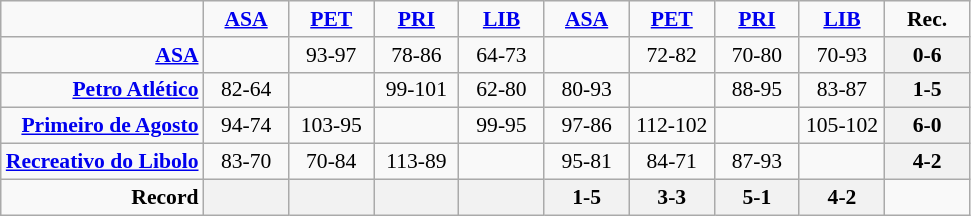<table style="font-size: 90%; text-align: center" class="wikitable">
<tr>
<td></td>
<td width=50><strong><a href='#'>ASA</a></strong></td>
<td width=50><strong><a href='#'>PET</a></strong></td>
<td width=50><strong><a href='#'>PRI</a></strong></td>
<td width=50><strong><a href='#'>LIB</a></strong></td>
<td width=50><strong><a href='#'>ASA</a></strong></td>
<td width=50><strong><a href='#'>PET</a></strong></td>
<td width=50><strong><a href='#'>PRI</a></strong></td>
<td width=50><strong><a href='#'>LIB</a></strong></td>
<td width=50><strong>Rec.</strong></td>
</tr>
<tr>
<td align=right><strong><a href='#'>ASA</a></strong></td>
<td></td>
<td>93-97</td>
<td>78-86</td>
<td>64-73</td>
<td></td>
<td>72-82</td>
<td>70-80</td>
<td>70-93</td>
<th>0-6</th>
</tr>
<tr>
<td align=right><strong><a href='#'>Petro Atlético</a></strong></td>
<td>82-64</td>
<td></td>
<td>99-101</td>
<td>62-80</td>
<td>80-93</td>
<td></td>
<td>88-95</td>
<td>83-87</td>
<th>1-5</th>
</tr>
<tr>
<td align=right><strong><a href='#'>Primeiro de Agosto</a></strong></td>
<td>94-74</td>
<td>103-95</td>
<td></td>
<td>99-95</td>
<td>97-86</td>
<td>112-102</td>
<td></td>
<td>105-102</td>
<th>6-0</th>
</tr>
<tr>
<td align=right><strong><a href='#'>Recreativo do Libolo</a></strong></td>
<td>83-70</td>
<td>70-84</td>
<td>113-89</td>
<td></td>
<td>95-81</td>
<td>84-71</td>
<td>87-93</td>
<td></td>
<th>4-2</th>
</tr>
<tr>
<td align=right><strong>Record</strong></td>
<th></th>
<th></th>
<th></th>
<th></th>
<th>1-5</th>
<th>3-3</th>
<th>5-1</th>
<th>4-2</th>
<td></td>
</tr>
</table>
